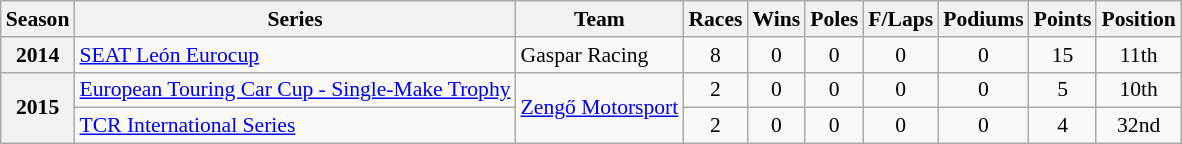<table class="wikitable" style="font-size: 90%; text-align:center">
<tr>
<th>Season</th>
<th>Series</th>
<th>Team</th>
<th>Races</th>
<th>Wins</th>
<th>Poles</th>
<th>F/Laps</th>
<th>Podiums</th>
<th>Points</th>
<th>Position</th>
</tr>
<tr>
<th>2014</th>
<td align=left><a href='#'>SEAT León Eurocup</a></td>
<td align=left>Gaspar Racing</td>
<td>8</td>
<td>0</td>
<td>0</td>
<td>0</td>
<td>0</td>
<td>15</td>
<td>11th</td>
</tr>
<tr>
<th rowspan="2">2015</th>
<td align=left><a href='#'>European Touring Car Cup - Single-Make Trophy</a></td>
<td rowspan="2" align=left><a href='#'>Zengő Motorsport</a></td>
<td>2</td>
<td>0</td>
<td>0</td>
<td>0</td>
<td>0</td>
<td>5</td>
<td>10th</td>
</tr>
<tr>
<td align=left><a href='#'>TCR International Series</a></td>
<td>2</td>
<td>0</td>
<td>0</td>
<td>0</td>
<td>0</td>
<td>4</td>
<td>32nd</td>
</tr>
</table>
